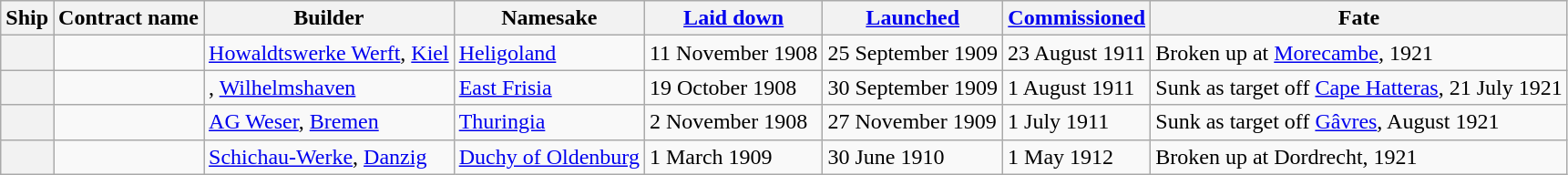<table class="wikitable plainrowheaders">
<tr>
<th scope="col">Ship</th>
<th scope="col">Contract name</th>
<th scope="col">Builder</th>
<th scope="col">Namesake</th>
<th scope="col"><a href='#'>Laid down</a></th>
<th scope="col"><a href='#'>Launched</a></th>
<th scope="col"><a href='#'>Commissioned</a></th>
<th scope="col">Fate</th>
</tr>
<tr>
<th scope="row"></th>
<td> </td>
<td><a href='#'>Howaldtswerke Werft</a>, <a href='#'>Kiel</a></td>
<td><a href='#'>Heligoland</a></td>
<td>11 November 1908</td>
<td>25 September 1909</td>
<td>23 August 1911</td>
<td>Broken up at <a href='#'>Morecambe</a>, 1921</td>
</tr>
<tr>
<th scope="row"></th>
<td> </td>
<td>, <a href='#'>Wilhelmshaven</a></td>
<td><a href='#'>East Frisia</a></td>
<td>19 October 1908</td>
<td>30 September 1909</td>
<td>1 August 1911</td>
<td>Sunk as target off <a href='#'>Cape Hatteras</a>, 21 July 1921</td>
</tr>
<tr>
<th scope="row"></th>
<td> </td>
<td><a href='#'>AG Weser</a>, <a href='#'>Bremen</a></td>
<td><a href='#'>Thuringia</a></td>
<td>2 November 1908</td>
<td>27 November 1909</td>
<td>1 July 1911</td>
<td>Sunk as target off <a href='#'>Gâvres</a>, August 1921</td>
</tr>
<tr>
<th scope="row"></th>
<td> </td>
<td><a href='#'>Schichau-Werke</a>, <a href='#'>Danzig</a></td>
<td><a href='#'>Duchy of Oldenburg</a></td>
<td>1 March 1909</td>
<td>30 June 1910</td>
<td>1 May 1912</td>
<td>Broken up at Dordrecht, 1921</td>
</tr>
</table>
